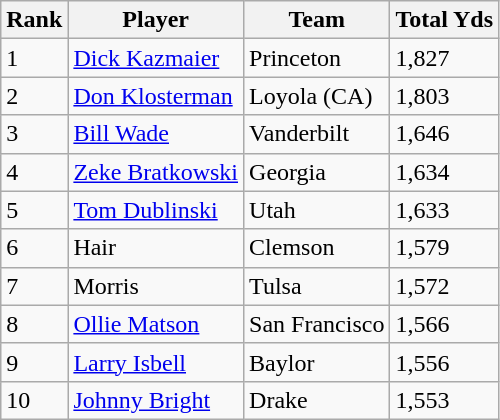<table class="wikitable sortable">
<tr>
<th>Rank</th>
<th>Player</th>
<th>Team</th>
<th>Total Yds</th>
</tr>
<tr>
<td>1</td>
<td><a href='#'>Dick Kazmaier</a></td>
<td>Princeton</td>
<td>1,827</td>
</tr>
<tr>
<td>2</td>
<td><a href='#'>Don Klosterman</a></td>
<td>Loyola (CA)</td>
<td>1,803</td>
</tr>
<tr>
<td>3</td>
<td><a href='#'>Bill Wade</a></td>
<td>Vanderbilt</td>
<td>1,646</td>
</tr>
<tr>
<td>4</td>
<td><a href='#'>Zeke Bratkowski</a></td>
<td>Georgia</td>
<td>1,634</td>
</tr>
<tr>
<td>5</td>
<td><a href='#'>Tom Dublinski</a></td>
<td>Utah</td>
<td>1,633</td>
</tr>
<tr>
<td>6</td>
<td>Hair</td>
<td>Clemson</td>
<td>1,579</td>
</tr>
<tr>
<td>7</td>
<td>Morris</td>
<td>Tulsa</td>
<td>1,572</td>
</tr>
<tr>
<td>8</td>
<td><a href='#'>Ollie Matson</a></td>
<td>San Francisco</td>
<td>1,566</td>
</tr>
<tr>
<td>9</td>
<td><a href='#'>Larry Isbell</a></td>
<td>Baylor</td>
<td>1,556</td>
</tr>
<tr>
<td>10</td>
<td><a href='#'>Johnny Bright</a></td>
<td>Drake</td>
<td>1,553</td>
</tr>
</table>
